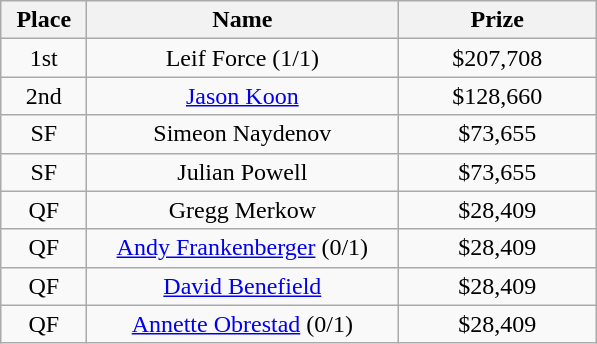<table class="wikitable">
<tr>
<th width="50">Place</th>
<th width="200">Name</th>
<th width="125">Prize</th>
</tr>
<tr>
<td align = "center">1st</td>
<td align = "center">Leif Force (1/1)</td>
<td align = "center">$207,708</td>
</tr>
<tr>
<td align = "center">2nd</td>
<td align = "center"><a href='#'>Jason Koon</a></td>
<td align = "center">$128,660</td>
</tr>
<tr>
<td align = "center">SF</td>
<td align = "center">Simeon Naydenov</td>
<td align = "center">$73,655</td>
</tr>
<tr>
<td align = "center">SF</td>
<td align = "center">Julian Powell</td>
<td align = "center">$73,655</td>
</tr>
<tr>
<td align = "center">QF</td>
<td align = "center">Gregg Merkow</td>
<td align = "center">$28,409</td>
</tr>
<tr>
<td align = "center">QF</td>
<td align = "center"><a href='#'>Andy Frankenberger</a> (0/1)</td>
<td align = "center">$28,409</td>
</tr>
<tr>
<td align = "center">QF</td>
<td align = "center"><a href='#'>David Benefield</a></td>
<td align = "center">$28,409</td>
</tr>
<tr>
<td align = "center">QF</td>
<td align = "center"><a href='#'>Annette Obrestad</a> (0/1)</td>
<td align = "center">$28,409</td>
</tr>
</table>
